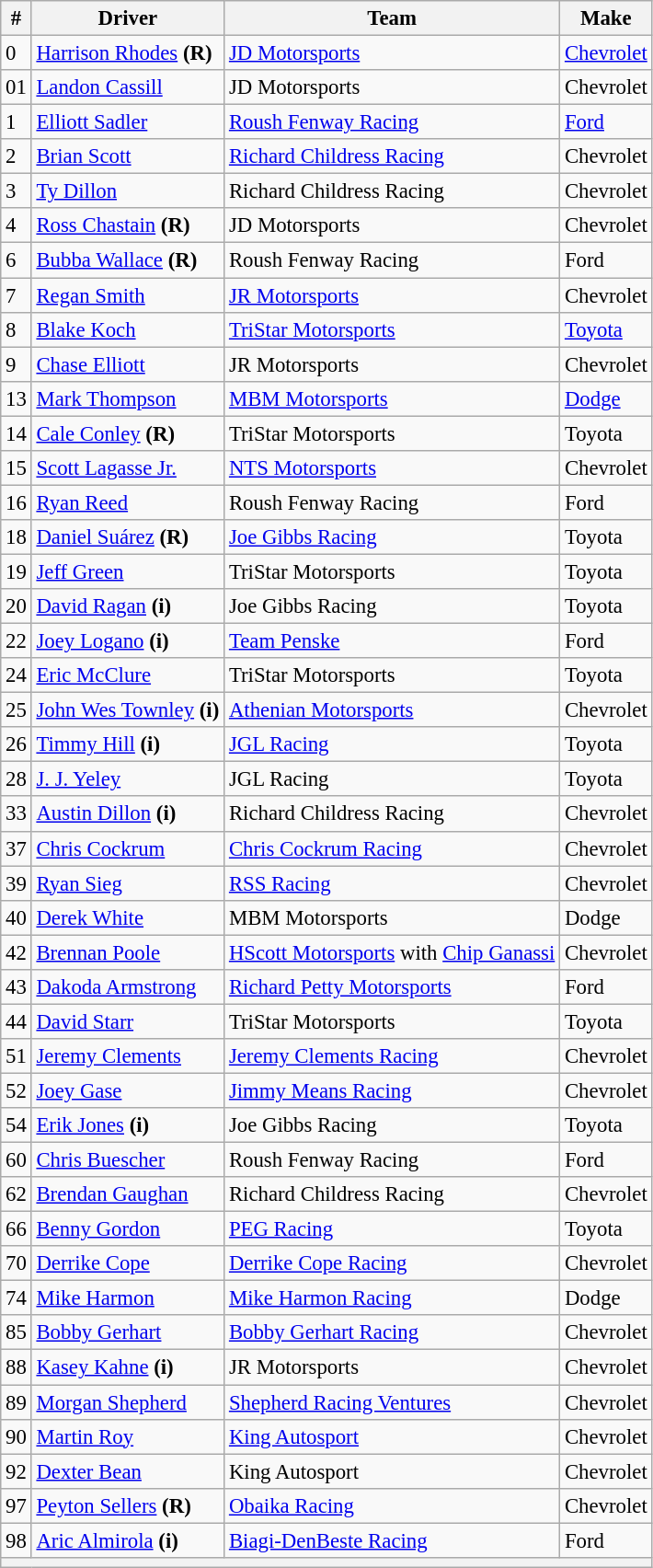<table class="wikitable" style="font-size:95%">
<tr>
<th>#</th>
<th>Driver</th>
<th>Team</th>
<th>Make</th>
</tr>
<tr>
<td>0</td>
<td><a href='#'>Harrison Rhodes</a> <strong>(R)</strong></td>
<td><a href='#'>JD Motorsports</a></td>
<td><a href='#'>Chevrolet</a></td>
</tr>
<tr>
<td>01</td>
<td><a href='#'>Landon Cassill</a></td>
<td>JD Motorsports</td>
<td>Chevrolet</td>
</tr>
<tr>
<td>1</td>
<td><a href='#'>Elliott Sadler</a></td>
<td><a href='#'>Roush Fenway Racing</a></td>
<td><a href='#'>Ford</a></td>
</tr>
<tr>
<td>2</td>
<td><a href='#'>Brian Scott</a></td>
<td><a href='#'>Richard Childress Racing</a></td>
<td>Chevrolet</td>
</tr>
<tr>
<td>3</td>
<td><a href='#'>Ty Dillon</a></td>
<td>Richard Childress Racing</td>
<td>Chevrolet</td>
</tr>
<tr>
<td>4</td>
<td><a href='#'>Ross Chastain</a> <strong>(R)</strong></td>
<td>JD Motorsports</td>
<td>Chevrolet</td>
</tr>
<tr>
<td>6</td>
<td><a href='#'>Bubba Wallace</a> <strong>(R)</strong></td>
<td>Roush Fenway Racing</td>
<td>Ford</td>
</tr>
<tr>
<td>7</td>
<td><a href='#'>Regan Smith</a></td>
<td><a href='#'>JR Motorsports</a></td>
<td>Chevrolet</td>
</tr>
<tr>
<td>8</td>
<td><a href='#'>Blake Koch</a></td>
<td><a href='#'>TriStar Motorsports</a></td>
<td><a href='#'>Toyota</a></td>
</tr>
<tr>
<td>9</td>
<td><a href='#'>Chase Elliott</a></td>
<td>JR Motorsports</td>
<td>Chevrolet</td>
</tr>
<tr>
<td>13</td>
<td><a href='#'>Mark Thompson</a></td>
<td><a href='#'>MBM Motorsports</a></td>
<td><a href='#'>Dodge</a></td>
</tr>
<tr>
<td>14</td>
<td><a href='#'>Cale Conley</a> <strong>(R)</strong></td>
<td>TriStar Motorsports</td>
<td>Toyota</td>
</tr>
<tr>
<td>15</td>
<td><a href='#'>Scott Lagasse Jr.</a></td>
<td><a href='#'>NTS Motorsports</a></td>
<td>Chevrolet</td>
</tr>
<tr>
<td>16</td>
<td><a href='#'>Ryan Reed</a></td>
<td>Roush Fenway Racing</td>
<td>Ford</td>
</tr>
<tr>
<td>18</td>
<td><a href='#'>Daniel Suárez</a> <strong>(R)</strong></td>
<td><a href='#'>Joe Gibbs Racing</a></td>
<td>Toyota</td>
</tr>
<tr>
<td>19</td>
<td><a href='#'>Jeff Green</a></td>
<td>TriStar Motorsports</td>
<td>Toyota</td>
</tr>
<tr>
<td>20</td>
<td><a href='#'>David Ragan</a> <strong>(i)</strong></td>
<td>Joe Gibbs Racing</td>
<td>Toyota</td>
</tr>
<tr>
<td>22</td>
<td><a href='#'>Joey Logano</a> <strong>(i)</strong></td>
<td><a href='#'>Team Penske</a></td>
<td>Ford</td>
</tr>
<tr>
<td>24</td>
<td><a href='#'>Eric McClure</a></td>
<td>TriStar Motorsports</td>
<td>Toyota</td>
</tr>
<tr>
<td>25</td>
<td><a href='#'>John Wes Townley</a> <strong>(i)</strong></td>
<td><a href='#'>Athenian Motorsports</a></td>
<td>Chevrolet</td>
</tr>
<tr>
<td>26</td>
<td><a href='#'>Timmy Hill</a> <strong>(i)</strong></td>
<td><a href='#'>JGL Racing</a></td>
<td>Toyota</td>
</tr>
<tr>
<td>28</td>
<td><a href='#'>J. J. Yeley</a></td>
<td>JGL Racing</td>
<td>Toyota</td>
</tr>
<tr>
<td>33</td>
<td><a href='#'>Austin Dillon</a> <strong>(i)</strong></td>
<td>Richard Childress Racing</td>
<td>Chevrolet</td>
</tr>
<tr>
<td>37</td>
<td><a href='#'>Chris Cockrum</a></td>
<td><a href='#'>Chris Cockrum Racing</a></td>
<td>Chevrolet</td>
</tr>
<tr>
<td>39</td>
<td><a href='#'>Ryan Sieg</a></td>
<td><a href='#'>RSS Racing</a></td>
<td>Chevrolet</td>
</tr>
<tr>
<td>40</td>
<td><a href='#'>Derek White</a></td>
<td>MBM Motorsports</td>
<td>Dodge</td>
</tr>
<tr>
<td>42</td>
<td><a href='#'>Brennan Poole</a></td>
<td><a href='#'>HScott Motorsports</a> with <a href='#'>Chip Ganassi</a></td>
<td>Chevrolet</td>
</tr>
<tr>
<td>43</td>
<td><a href='#'>Dakoda Armstrong</a></td>
<td><a href='#'>Richard Petty Motorsports</a></td>
<td>Ford</td>
</tr>
<tr>
<td>44</td>
<td><a href='#'>David Starr</a></td>
<td>TriStar Motorsports</td>
<td>Toyota</td>
</tr>
<tr>
<td>51</td>
<td><a href='#'>Jeremy Clements</a></td>
<td><a href='#'>Jeremy Clements Racing</a></td>
<td>Chevrolet</td>
</tr>
<tr>
<td>52</td>
<td><a href='#'>Joey Gase</a></td>
<td><a href='#'>Jimmy Means Racing</a></td>
<td>Chevrolet</td>
</tr>
<tr>
<td>54</td>
<td><a href='#'>Erik Jones</a> <strong>(i)</strong></td>
<td>Joe Gibbs Racing</td>
<td>Toyota</td>
</tr>
<tr>
<td>60</td>
<td><a href='#'>Chris Buescher</a></td>
<td>Roush Fenway Racing</td>
<td>Ford</td>
</tr>
<tr>
<td>62</td>
<td><a href='#'>Brendan Gaughan</a></td>
<td>Richard Childress Racing</td>
<td>Chevrolet</td>
</tr>
<tr>
<td>66</td>
<td><a href='#'>Benny Gordon</a></td>
<td><a href='#'>PEG Racing</a></td>
<td>Toyota</td>
</tr>
<tr>
<td>70</td>
<td><a href='#'>Derrike Cope</a></td>
<td><a href='#'>Derrike Cope Racing</a></td>
<td>Chevrolet</td>
</tr>
<tr>
<td>74</td>
<td><a href='#'>Mike Harmon</a></td>
<td><a href='#'>Mike Harmon Racing</a></td>
<td>Dodge</td>
</tr>
<tr>
<td>85</td>
<td><a href='#'>Bobby Gerhart</a></td>
<td><a href='#'>Bobby Gerhart Racing</a></td>
<td>Chevrolet</td>
</tr>
<tr>
<td>88</td>
<td><a href='#'>Kasey Kahne</a> <strong>(i)</strong></td>
<td>JR Motorsports</td>
<td>Chevrolet</td>
</tr>
<tr>
<td>89</td>
<td><a href='#'>Morgan Shepherd</a></td>
<td><a href='#'>Shepherd Racing Ventures</a></td>
<td>Chevrolet</td>
</tr>
<tr>
<td>90</td>
<td><a href='#'>Martin Roy</a></td>
<td><a href='#'>King Autosport</a></td>
<td>Chevrolet</td>
</tr>
<tr>
<td>92</td>
<td><a href='#'>Dexter Bean</a></td>
<td>King Autosport</td>
<td>Chevrolet</td>
</tr>
<tr>
<td>97</td>
<td><a href='#'>Peyton Sellers</a> <strong>(R)</strong></td>
<td><a href='#'>Obaika Racing</a></td>
<td>Chevrolet</td>
</tr>
<tr>
<td>98</td>
<td><a href='#'>Aric Almirola</a> <strong>(i)</strong></td>
<td><a href='#'>Biagi-DenBeste Racing</a></td>
<td>Ford</td>
</tr>
<tr>
<th colspan="4"></th>
</tr>
</table>
